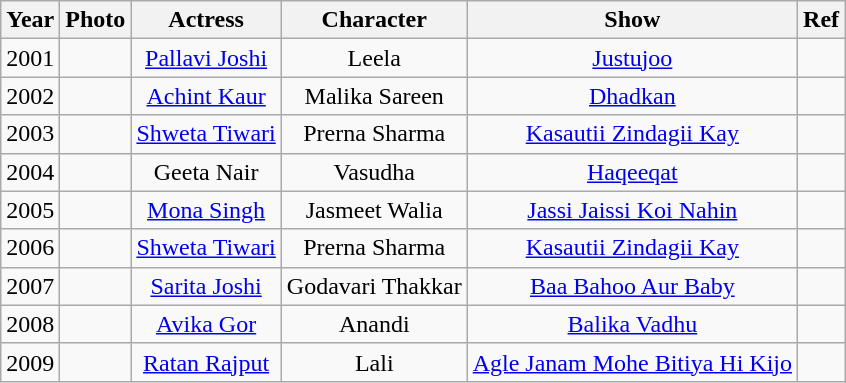<table class="wikitable sortable" style="text-align:center;">
<tr>
<th>Year</th>
<th>Photo</th>
<th>Actress</th>
<th>Character</th>
<th>Show</th>
<th>Ref</th>
</tr>
<tr>
<td>2001</td>
<td style="text-align:center"></td>
<td><a href='#'>Pallavi Joshi</a></td>
<td>Leela</td>
<td><a href='#'>Justujoo</a></td>
<td></td>
</tr>
<tr>
<td>2002</td>
<td style="text-align:center"></td>
<td><a href='#'>Achint Kaur</a></td>
<td>Malika Sareen</td>
<td><a href='#'>Dhadkan</a></td>
<td></td>
</tr>
<tr>
<td>2003</td>
<td style="text-align:center"></td>
<td><a href='#'>Shweta Tiwari</a></td>
<td>Prerna Sharma</td>
<td><a href='#'>Kasautii Zindagii Kay</a></td>
<td></td>
</tr>
<tr>
<td>2004</td>
<td style="text-align:center"></td>
<td>Geeta Nair</td>
<td>Vasudha</td>
<td><a href='#'>Haqeeqat</a></td>
<td></td>
</tr>
<tr>
<td>2005</td>
<td style="text-align:center"></td>
<td><a href='#'>Mona Singh</a></td>
<td>Jasmeet Walia</td>
<td><a href='#'>Jassi Jaissi Koi Nahin</a></td>
<td></td>
</tr>
<tr>
<td>2006</td>
<td style="text-align:center"></td>
<td><a href='#'>Shweta Tiwari</a></td>
<td>Prerna Sharma</td>
<td><a href='#'>Kasautii Zindagii Kay</a></td>
<td></td>
</tr>
<tr>
<td>2007</td>
<td style="text-align:center"></td>
<td><a href='#'>Sarita Joshi</a></td>
<td>Godavari Thakkar</td>
<td><a href='#'>Baa Bahoo Aur Baby</a></td>
<td></td>
</tr>
<tr>
<td>2008</td>
<td style="text-align:center"></td>
<td><a href='#'>Avika Gor</a></td>
<td>Anandi</td>
<td><a href='#'>Balika Vadhu</a></td>
<td></td>
</tr>
<tr>
<td>2009</td>
<td style="text-align:center"></td>
<td><a href='#'>Ratan Rajput</a></td>
<td>Lali</td>
<td><a href='#'>Agle Janam Mohe Bitiya Hi Kijo</a></td>
<td></td>
</tr>
</table>
